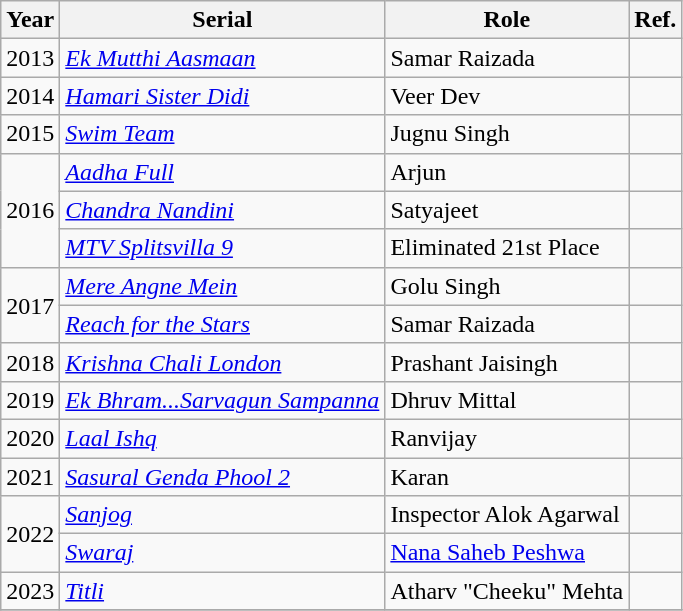<table class="wikitable sortable">
<tr>
<th>Year</th>
<th>Serial</th>
<th>Role</th>
<th>Ref.</th>
</tr>
<tr>
<td>2013</td>
<td><em><a href='#'>Ek Mutthi Aasmaan</a></em></td>
<td>Samar Raizada</td>
<td></td>
</tr>
<tr>
<td>2014</td>
<td><em><a href='#'>Hamari Sister Didi</a></em></td>
<td>Veer Dev</td>
<td></td>
</tr>
<tr>
<td>2015</td>
<td><em><a href='#'>Swim Team</a></em></td>
<td>Jugnu Singh</td>
<td></td>
</tr>
<tr>
<td rowspan="3">2016</td>
<td><em><a href='#'>Aadha Full</a></em></td>
<td>Arjun</td>
<td></td>
</tr>
<tr>
<td><em><a href='#'>Chandra Nandini</a></em></td>
<td>Satyajeet</td>
<td></td>
</tr>
<tr>
<td><em><a href='#'>MTV Splitsvilla 9</a></em></td>
<td>Eliminated 21st Place</td>
<td></td>
</tr>
<tr>
<td rowspan="2">2017</td>
<td><em><a href='#'>Mere Angne Mein</a></em></td>
<td>Golu Singh</td>
<td></td>
</tr>
<tr>
<td><em><a href='#'>Reach for the Stars</a></em></td>
<td>Samar Raizada</td>
<td></td>
</tr>
<tr>
<td>2018</td>
<td><em><a href='#'>Krishna Chali London</a></em></td>
<td>Prashant Jaisingh</td>
<td></td>
</tr>
<tr>
<td>2019</td>
<td><em><a href='#'>Ek Bhram...Sarvagun Sampanna</a></em></td>
<td>Dhruv Mittal</td>
<td></td>
</tr>
<tr>
<td>2020</td>
<td><em><a href='#'>Laal Ishq</a></em></td>
<td>Ranvijay</td>
<td></td>
</tr>
<tr>
<td>2021</td>
<td><em><a href='#'>Sasural Genda Phool 2</a></em></td>
<td>Karan</td>
<td></td>
</tr>
<tr>
<td rowspan="2">2022</td>
<td><em><a href='#'>Sanjog</a></em></td>
<td>Inspector Alok Agarwal</td>
<td></td>
</tr>
<tr>
<td><em><a href='#'>Swaraj</a></em></td>
<td><a href='#'>Nana Saheb Peshwa</a></td>
<td></td>
</tr>
<tr>
<td>2023</td>
<td><em><a href='#'> Titli</a></em></td>
<td>Atharv "Cheeku" Mehta</td>
<td></td>
</tr>
<tr>
</tr>
</table>
